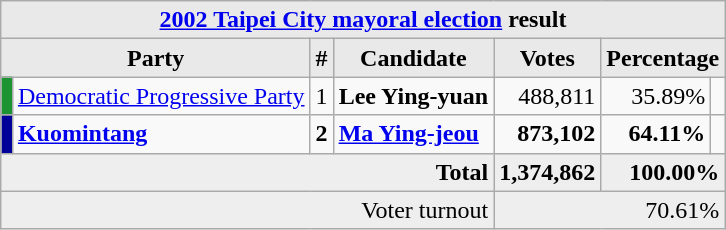<table class="wikitable" style="margin:1em auto;">
<tr>
<th style="background-color:#E9E9E9" colspan=7 style="width: 20em"><a href='#'>2002 Taipei City mayoral election</a> result</th>
</tr>
<tr>
<th style="background-color:#E9E9E9" colspan=2 style="width: 20em">Party</th>
<th style="background-color:#E9E9E9" style="width: 2em">#</th>
<th style="background-color:#E9E9E9" style="width: 13em">Candidate</th>
<th style="background-color:#E9E9E9" style="width: 6em">Votes</th>
<th style="background-color:#E9E9E9" colspan=2 style="width: 11em">Percentage</th>
</tr>
<tr>
<td bgcolor="#1B9431"></td>
<td align=left><a href='#'>Democratic Progressive Party</a></td>
<td align=center>1</td>
<td align=left><strong>Lee Ying-yuan</strong></td>
<td align=right>488,811</td>
<td align=right>35.89%</td>
<td align=right></td>
</tr>
<tr>
<td bgcolor="#000099"></td>
<td align=left> <strong><a href='#'>Kuomintang</a></strong></td>
<td align=center><strong>2</strong></td>
<td align=left><strong><a href='#'>Ma Ying-jeou</a></strong></td>
<td align=right><strong>873,102</strong></td>
<td align=right><strong>64.11%</strong></td>
<td align=right> </td>
</tr>
<tr bgcolor="#EEEEEE">
<td colspan="4" align=right><strong>Total</strong></td>
<td align=right><strong>1,374,862</strong></td>
<td align=right colspan=2><strong>100.00%</strong></td>
</tr>
<tr bgcolor="#EEEEEE">
<td colspan="4" align="right">Voter turnout</td>
<td colspan="3" align="right">70.61%</td>
</tr>
</table>
